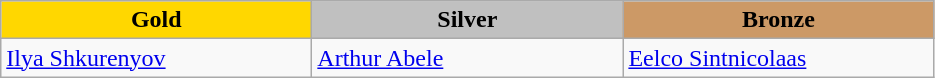<table class="wikitable" style="text-align:left">
<tr align="center">
<td width=200 bgcolor=gold><strong>Gold</strong></td>
<td width=200 bgcolor=silver><strong>Silver</strong></td>
<td width=200 bgcolor=CC9966><strong>Bronze</strong></td>
</tr>
<tr>
<td><a href='#'>Ilya Shkurenyov</a><br><em></em></td>
<td><a href='#'>Arthur Abele</a><br><em></em></td>
<td><a href='#'>Eelco Sintnicolaas</a><br><em></em></td>
</tr>
</table>
